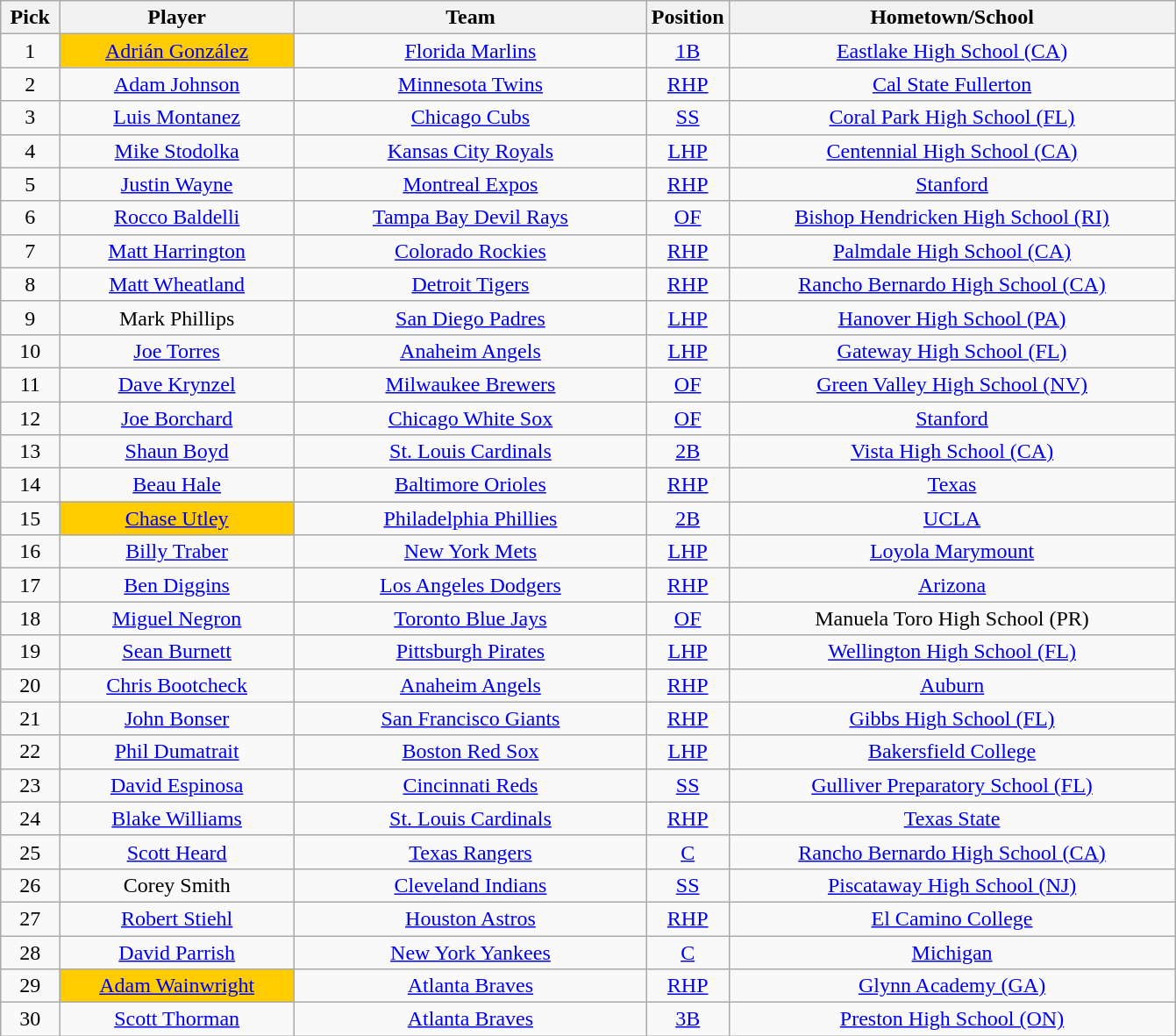<table class="wikitable" style="text-align:center">
<tr>
<th style="width:5%;">Pick</th>
<th style="width:20%;">Player</th>
<th style="width:30%;">Team</th>
<th style="width:7%;">Position</th>
<th style="width:38%;">Hometown/School</th>
</tr>
<tr>
<td>1</td>
<td style="background:#fc0;"><a href='#'>Adrián González</a></td>
<td><a href='#'>Florida Marlins</a></td>
<td><a href='#'>1B</a></td>
<td><a href='#'>Eastlake High School (CA)</a></td>
</tr>
<tr>
<td>2</td>
<td><a href='#'>Adam Johnson</a></td>
<td><a href='#'>Minnesota Twins</a></td>
<td><a href='#'>RHP</a></td>
<td><a href='#'>Cal State Fullerton</a></td>
</tr>
<tr>
<td>3</td>
<td><a href='#'>Luis Montanez</a></td>
<td><a href='#'>Chicago Cubs</a></td>
<td><a href='#'>SS</a></td>
<td><a href='#'>Coral Park High School (FL)</a></td>
</tr>
<tr>
<td>4</td>
<td><a href='#'>Mike Stodolka</a></td>
<td><a href='#'>Kansas City Royals</a></td>
<td><a href='#'>LHP</a></td>
<td><a href='#'>Centennial High School (CA)</a></td>
</tr>
<tr>
<td>5</td>
<td><a href='#'>Justin Wayne</a></td>
<td><a href='#'>Montreal Expos</a></td>
<td><a href='#'>RHP</a></td>
<td><a href='#'>Stanford</a></td>
</tr>
<tr>
<td>6</td>
<td><a href='#'>Rocco Baldelli</a></td>
<td><a href='#'>Tampa Bay Devil Rays</a></td>
<td><a href='#'>OF</a></td>
<td><a href='#'>Bishop Hendricken High School (RI)</a></td>
</tr>
<tr>
<td>7</td>
<td><a href='#'>Matt Harrington</a></td>
<td><a href='#'>Colorado Rockies</a></td>
<td><a href='#'>RHP</a></td>
<td><a href='#'>Palmdale High School (CA)</a></td>
</tr>
<tr>
<td>8</td>
<td><a href='#'>Matt Wheatland</a></td>
<td><a href='#'>Detroit Tigers</a></td>
<td><a href='#'>RHP</a></td>
<td><a href='#'>Rancho Bernardo High School (CA)</a></td>
</tr>
<tr>
<td>9</td>
<td>Mark Phillips</td>
<td><a href='#'>San Diego Padres</a></td>
<td><a href='#'>LHP</a></td>
<td><a href='#'>Hanover High School (PA)</a></td>
</tr>
<tr>
<td>10</td>
<td><a href='#'>Joe Torres</a></td>
<td><a href='#'>Anaheim Angels</a></td>
<td><a href='#'>LHP</a></td>
<td><a href='#'>Gateway High School (FL)</a></td>
</tr>
<tr>
<td>11</td>
<td><a href='#'>Dave Krynzel</a></td>
<td><a href='#'>Milwaukee Brewers</a></td>
<td><a href='#'>OF</a></td>
<td><a href='#'>Green Valley High School (NV)</a></td>
</tr>
<tr>
<td>12</td>
<td><a href='#'>Joe Borchard</a></td>
<td><a href='#'>Chicago White Sox</a></td>
<td><a href='#'>OF</a></td>
<td><a href='#'>Stanford</a></td>
</tr>
<tr>
<td>13</td>
<td><a href='#'>Shaun Boyd</a></td>
<td><a href='#'>St. Louis Cardinals</a></td>
<td><a href='#'>2B</a></td>
<td><a href='#'>Vista High School (CA)</a></td>
</tr>
<tr>
<td>14</td>
<td><a href='#'>Beau Hale</a></td>
<td><a href='#'>Baltimore Orioles</a></td>
<td><a href='#'>RHP</a></td>
<td><a href='#'>Texas</a></td>
</tr>
<tr>
<td>15</td>
<td style="background:#fc0;"><a href='#'>Chase Utley</a></td>
<td><a href='#'>Philadelphia Phillies</a></td>
<td><a href='#'>2B</a></td>
<td><a href='#'>UCLA</a></td>
</tr>
<tr>
<td>16</td>
<td><a href='#'>Billy Traber</a></td>
<td><a href='#'>New York Mets</a></td>
<td><a href='#'>LHP</a></td>
<td><a href='#'>Loyola Marymount</a></td>
</tr>
<tr>
<td>17</td>
<td><a href='#'>Ben Diggins</a></td>
<td><a href='#'>Los Angeles Dodgers</a></td>
<td><a href='#'>RHP</a></td>
<td><a href='#'>Arizona</a></td>
</tr>
<tr>
<td>18</td>
<td><a href='#'>Miguel Negron</a></td>
<td><a href='#'>Toronto Blue Jays</a></td>
<td><a href='#'>OF</a></td>
<td>Manuela Toro High School (PR)</td>
</tr>
<tr>
<td>19</td>
<td><a href='#'>Sean Burnett</a></td>
<td><a href='#'>Pittsburgh Pirates</a></td>
<td><a href='#'>LHP</a></td>
<td><a href='#'>Wellington High School (FL)</a></td>
</tr>
<tr>
<td>20</td>
<td><a href='#'>Chris Bootcheck</a></td>
<td><a href='#'>Anaheim Angels</a></td>
<td><a href='#'>RHP</a></td>
<td><a href='#'>Auburn</a></td>
</tr>
<tr>
<td>21</td>
<td><a href='#'>John Bonser</a></td>
<td><a href='#'>San Francisco Giants</a></td>
<td><a href='#'>RHP</a></td>
<td><a href='#'>Gibbs High School (FL)</a></td>
</tr>
<tr>
<td>22</td>
<td><a href='#'>Phil Dumatrait</a></td>
<td><a href='#'>Boston Red Sox</a></td>
<td><a href='#'>LHP</a></td>
<td><a href='#'>Bakersfield College</a></td>
</tr>
<tr>
<td>23</td>
<td><a href='#'>David Espinosa</a></td>
<td><a href='#'>Cincinnati Reds</a></td>
<td><a href='#'>SS</a></td>
<td><a href='#'>Gulliver Preparatory School (FL)</a></td>
</tr>
<tr>
<td>24</td>
<td><a href='#'>Blake Williams</a></td>
<td><a href='#'>St. Louis Cardinals</a></td>
<td><a href='#'>RHP</a></td>
<td><a href='#'>Texas State</a></td>
</tr>
<tr>
<td>25</td>
<td><a href='#'>Scott Heard</a></td>
<td><a href='#'>Texas Rangers</a></td>
<td><a href='#'>C</a></td>
<td><a href='#'>Rancho Bernardo High School (CA)</a></td>
</tr>
<tr>
<td>26</td>
<td>Corey Smith</td>
<td><a href='#'>Cleveland Indians</a></td>
<td><a href='#'>SS</a></td>
<td><a href='#'>Piscataway High School (NJ)</a></td>
</tr>
<tr>
<td>27</td>
<td><a href='#'>Robert Stiehl</a></td>
<td><a href='#'>Houston Astros</a></td>
<td><a href='#'>RHP</a></td>
<td><a href='#'>El Camino College</a></td>
</tr>
<tr>
<td>28</td>
<td><a href='#'>David Parrish</a></td>
<td><a href='#'>New York Yankees</a></td>
<td><a href='#'>C</a></td>
<td><a href='#'>Michigan</a></td>
</tr>
<tr>
<td>29</td>
<td style="background:#fc0;"><a href='#'>Adam Wainwright</a></td>
<td><a href='#'>Atlanta Braves</a></td>
<td><a href='#'>RHP</a></td>
<td><a href='#'>Glynn Academy (GA)</a></td>
</tr>
<tr>
<td>30</td>
<td><a href='#'>Scott Thorman</a></td>
<td><a href='#'>Atlanta Braves</a></td>
<td><a href='#'>3B</a></td>
<td><a href='#'>Preston High School (ON)</a></td>
</tr>
</table>
